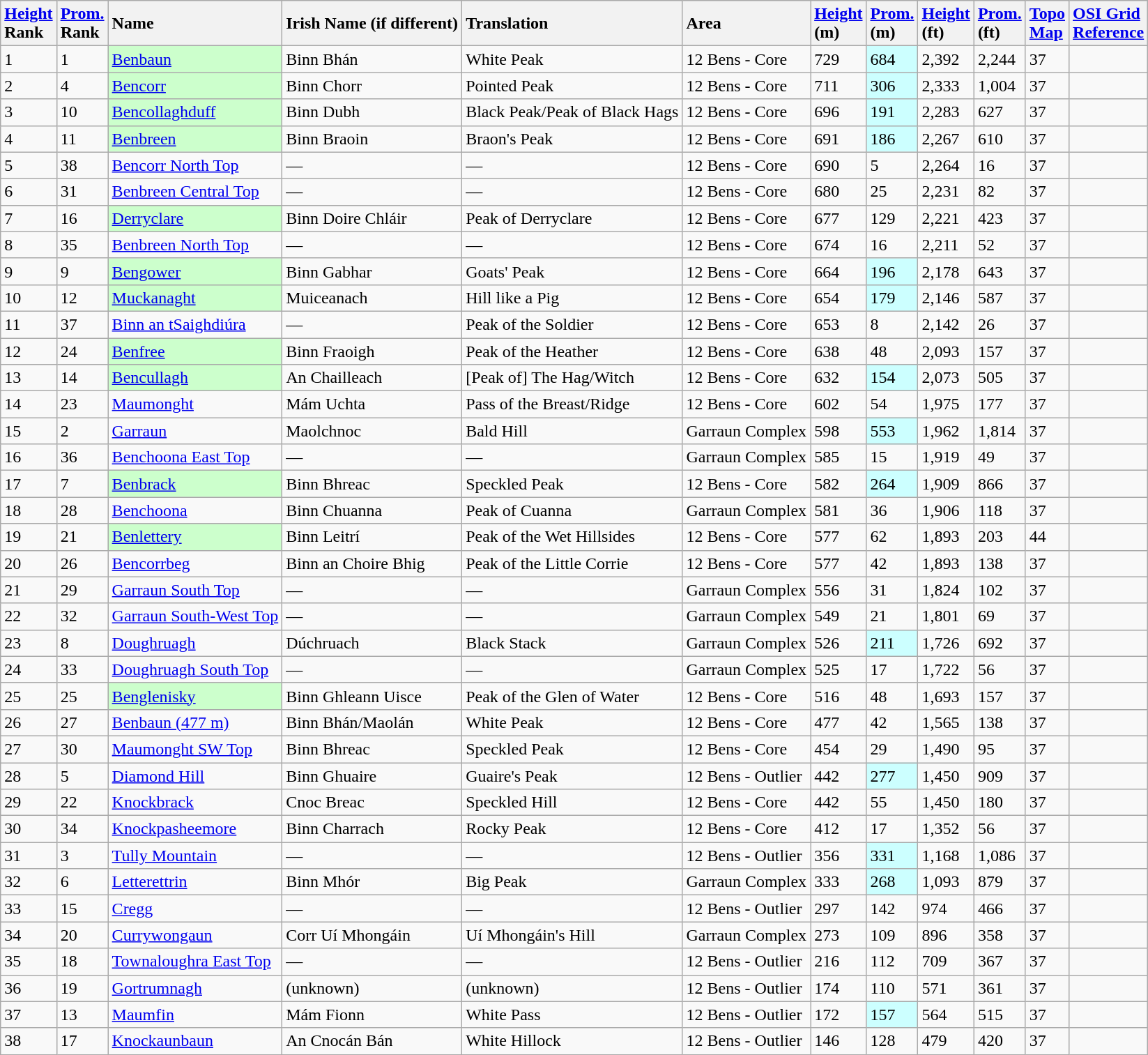<table class="wikitable sortable" style="text-align:left">
<tr>
<th style="text-align:left"><a href='#'>Height</a><br>Rank</th>
<th style="text-align:left"><a href='#'>Prom.</a><br>Rank</th>
<th style="text-align:left">Name</th>
<th style="text-align:left">Irish Name (if different)</th>
<th style="text-align:left">Translation</th>
<th style="text-align:left">Area</th>
<th style="text-align:left"><a href='#'>Height</a><br>(m)</th>
<th style="text-align:left"><a href='#'>Prom.</a><br>(m)</th>
<th style="text-align:left"><a href='#'>Height</a><br>(ft)</th>
<th style="text-align:left"><a href='#'>Prom.</a><br>(ft)</th>
<th style="text-align:left"><a href='#'>Topo<br>Map</a></th>
<th style="text-align:left"><a href='#'>OSI Grid<br>Reference</a></th>
</tr>
<tr>
<td>1</td>
<td>1</td>
<td style="background:#cfc;text-align:left"><a href='#'>Benbaun</a></td>
<td>Binn Bhán</td>
<td>White Peak</td>
<td>12 Bens - Core</td>
<td>729</td>
<td style="background:#cff;text-align:left">684</td>
<td>2,392</td>
<td>2,244</td>
<td>37</td>
<td></td>
</tr>
<tr>
<td>2</td>
<td>4</td>
<td style="background:#cfc;text-align:left"><a href='#'>Bencorr</a></td>
<td>Binn Chorr</td>
<td>Pointed Peak</td>
<td>12 Bens - Core</td>
<td>711</td>
<td style="background:#cff;text-align:left">306</td>
<td>2,333</td>
<td>1,004</td>
<td>37</td>
<td></td>
</tr>
<tr>
<td>3</td>
<td>10</td>
<td style="background:#cfc;text-align:left"><a href='#'>Bencollaghduff</a></td>
<td>Binn Dubh</td>
<td>Black Peak/Peak of Black Hags</td>
<td>12 Bens - Core</td>
<td>696</td>
<td style="background:#cff;text-align:left">191</td>
<td>2,283</td>
<td>627</td>
<td>37</td>
<td></td>
</tr>
<tr>
<td>4</td>
<td>11</td>
<td style="background:#cfc;text-align:left"><a href='#'>Benbreen</a></td>
<td>Binn Braoin</td>
<td>Braon's Peak</td>
<td>12 Bens - Core</td>
<td>691</td>
<td style="background:#cff;text-align:left">186</td>
<td>2,267</td>
<td>610</td>
<td>37</td>
<td></td>
</tr>
<tr>
<td>5</td>
<td>38</td>
<td><a href='#'>Bencorr North Top</a></td>
<td>—</td>
<td>—</td>
<td>12 Bens - Core</td>
<td>690</td>
<td>5</td>
<td>2,264</td>
<td>16</td>
<td>37</td>
<td></td>
</tr>
<tr>
<td>6</td>
<td>31</td>
<td><a href='#'>Benbreen Central Top</a></td>
<td>—</td>
<td>—</td>
<td>12 Bens - Core</td>
<td>680</td>
<td>25</td>
<td>2,231</td>
<td>82</td>
<td>37</td>
<td></td>
</tr>
<tr>
<td>7</td>
<td>16</td>
<td style="background:#cfc;text-align:left"><a href='#'>Derryclare</a></td>
<td>Binn Doire Chláir</td>
<td>Peak of Derryclare</td>
<td>12 Bens - Core</td>
<td>677</td>
<td>129</td>
<td>2,221</td>
<td>423</td>
<td>37</td>
<td></td>
</tr>
<tr>
<td>8</td>
<td>35</td>
<td><a href='#'>Benbreen North Top</a></td>
<td>—</td>
<td>—</td>
<td>12 Bens - Core</td>
<td>674</td>
<td>16</td>
<td>2,211</td>
<td>52</td>
<td>37</td>
<td></td>
</tr>
<tr>
<td>9</td>
<td>9</td>
<td style="background:#cfc;text-align:left"><a href='#'>Bengower</a></td>
<td>Binn Gabhar</td>
<td>Goats' Peak</td>
<td>12 Bens - Core</td>
<td>664</td>
<td style="background:#cff;text-align:left">196</td>
<td>2,178</td>
<td>643</td>
<td>37</td>
<td></td>
</tr>
<tr>
<td>10</td>
<td>12</td>
<td style="background:#cfc;text-align:left"><a href='#'>Muckanaght</a></td>
<td>Muiceanach</td>
<td>Hill like a Pig</td>
<td>12 Bens - Core</td>
<td>654</td>
<td style="background:#cff;text-align:left">179</td>
<td>2,146</td>
<td>587</td>
<td>37</td>
<td></td>
</tr>
<tr>
<td>11</td>
<td>37</td>
<td><a href='#'>Binn an tSaighdiúra</a></td>
<td>—</td>
<td>Peak of the Soldier</td>
<td>12 Bens - Core</td>
<td>653</td>
<td>8</td>
<td>2,142</td>
<td>26</td>
<td>37</td>
<td></td>
</tr>
<tr>
<td>12</td>
<td>24</td>
<td style="background:#cfc;text-align:left"><a href='#'>Benfree</a></td>
<td>Binn Fraoigh</td>
<td>Peak of the Heather</td>
<td>12 Bens - Core</td>
<td>638</td>
<td>48</td>
<td>2,093</td>
<td>157</td>
<td>37</td>
<td></td>
</tr>
<tr>
<td>13</td>
<td>14</td>
<td style="background:#cfc;text-align:left"><a href='#'>Bencullagh</a></td>
<td>An Chailleach</td>
<td>[Peak of] The Hag/Witch</td>
<td>12 Bens - Core</td>
<td>632</td>
<td style="background:#cff;text-align:left">154</td>
<td>2,073</td>
<td>505</td>
<td>37</td>
<td></td>
</tr>
<tr>
<td>14</td>
<td>23</td>
<td><a href='#'>Maumonght</a></td>
<td>Mám Uchta</td>
<td>Pass of the Breast/Ridge</td>
<td>12 Bens - Core</td>
<td>602</td>
<td>54</td>
<td>1,975</td>
<td>177</td>
<td>37</td>
<td></td>
</tr>
<tr>
<td>15</td>
<td>2</td>
<td><a href='#'>Garraun</a></td>
<td>Maolchnoc</td>
<td>Bald Hill</td>
<td>Garraun Complex</td>
<td>598</td>
<td style="background:#cff;text-align:left">553</td>
<td>1,962</td>
<td>1,814</td>
<td>37</td>
<td></td>
</tr>
<tr>
<td>16</td>
<td>36</td>
<td><a href='#'>Benchoona East Top</a></td>
<td>—</td>
<td>—</td>
<td>Garraun Complex</td>
<td>585</td>
<td>15</td>
<td>1,919</td>
<td>49</td>
<td>37</td>
<td></td>
</tr>
<tr>
<td>17</td>
<td>7</td>
<td style="background:#cfc;text-align:left"><a href='#'>Benbrack</a></td>
<td>Binn Bhreac</td>
<td>Speckled Peak</td>
<td>12 Bens - Core</td>
<td>582</td>
<td style="background:#cff;text-align:left">264</td>
<td>1,909</td>
<td>866</td>
<td>37</td>
<td></td>
</tr>
<tr>
<td>18</td>
<td>28</td>
<td><a href='#'>Benchoona</a></td>
<td>Binn Chuanna</td>
<td>Peak of Cuanna</td>
<td>Garraun Complex</td>
<td>581</td>
<td>36</td>
<td>1,906</td>
<td>118</td>
<td>37</td>
<td></td>
</tr>
<tr>
<td>19</td>
<td>21</td>
<td style="background:#cfc;text-align:left"><a href='#'>Benlettery</a></td>
<td>Binn Leitrí</td>
<td>Peak of the Wet Hillsides</td>
<td>12 Bens - Core</td>
<td>577</td>
<td>62</td>
<td>1,893</td>
<td>203</td>
<td>44</td>
<td></td>
</tr>
<tr>
<td>20</td>
<td>26</td>
<td><a href='#'>Bencorrbeg</a></td>
<td>Binn an Choire Bhig</td>
<td>Peak of the Little Corrie</td>
<td>12 Bens - Core</td>
<td>577</td>
<td>42</td>
<td>1,893</td>
<td>138</td>
<td>37</td>
<td></td>
</tr>
<tr>
<td>21</td>
<td>29</td>
<td><a href='#'>Garraun South Top</a></td>
<td>—</td>
<td>—</td>
<td>Garraun Complex</td>
<td>556</td>
<td>31</td>
<td>1,824</td>
<td>102</td>
<td>37</td>
<td></td>
</tr>
<tr>
<td>22</td>
<td>32</td>
<td><a href='#'>Garraun South-West Top</a></td>
<td>—</td>
<td>—</td>
<td>Garraun Complex</td>
<td>549</td>
<td>21</td>
<td>1,801</td>
<td>69</td>
<td>37</td>
<td></td>
</tr>
<tr>
<td>23</td>
<td>8</td>
<td><a href='#'>Doughruagh</a></td>
<td>Dúchruach</td>
<td>Black Stack</td>
<td>Garraun Complex</td>
<td>526</td>
<td style="background:#cff;text-align:left">211</td>
<td>1,726</td>
<td>692</td>
<td>37</td>
<td></td>
</tr>
<tr>
<td>24</td>
<td>33</td>
<td><a href='#'>Doughruagh South Top</a></td>
<td>—</td>
<td>—</td>
<td>Garraun Complex</td>
<td>525</td>
<td>17</td>
<td>1,722</td>
<td>56</td>
<td>37</td>
<td></td>
</tr>
<tr>
<td>25</td>
<td>25</td>
<td style="background:#cfc;text-align:left"><a href='#'>Benglenisky</a></td>
<td>Binn Ghleann Uisce</td>
<td>Peak of the Glen of Water</td>
<td>12 Bens - Core</td>
<td>516</td>
<td>48</td>
<td>1,693</td>
<td>157</td>
<td>37</td>
<td></td>
</tr>
<tr>
<td>26</td>
<td>27</td>
<td><a href='#'>Benbaun (477 m)</a></td>
<td>Binn Bhán/Maolán</td>
<td>White Peak</td>
<td>12 Bens - Core</td>
<td>477</td>
<td>42</td>
<td>1,565</td>
<td>138</td>
<td>37</td>
<td></td>
</tr>
<tr>
<td>27</td>
<td>30</td>
<td><a href='#'>Maumonght SW Top</a></td>
<td>Binn Bhreac</td>
<td>Speckled Peak</td>
<td>12 Bens - Core</td>
<td>454</td>
<td>29</td>
<td>1,490</td>
<td>95</td>
<td>37</td>
<td></td>
</tr>
<tr>
<td>28</td>
<td>5</td>
<td><a href='#'>Diamond Hill</a></td>
<td>Binn Ghuaire</td>
<td>Guaire's Peak</td>
<td>12 Bens - Outlier</td>
<td>442</td>
<td style="background:#cff;text-align:left">277</td>
<td>1,450</td>
<td>909</td>
<td>37</td>
<td></td>
</tr>
<tr>
<td>29</td>
<td>22</td>
<td><a href='#'>Knockbrack</a></td>
<td>Cnoc Breac</td>
<td>Speckled Hill</td>
<td>12 Bens - Core</td>
<td>442</td>
<td>55</td>
<td>1,450</td>
<td>180</td>
<td>37</td>
<td></td>
</tr>
<tr>
<td>30</td>
<td>34</td>
<td><a href='#'>Knockpasheemore</a></td>
<td>Binn Charrach</td>
<td>Rocky Peak</td>
<td>12 Bens - Core</td>
<td>412</td>
<td>17</td>
<td>1,352</td>
<td>56</td>
<td>37</td>
<td></td>
</tr>
<tr>
<td>31</td>
<td>3</td>
<td><a href='#'>Tully Mountain</a></td>
<td>—</td>
<td>—</td>
<td>12 Bens - Outlier</td>
<td>356</td>
<td style="background:#cff;text-align:left">331</td>
<td>1,168</td>
<td>1,086</td>
<td>37</td>
<td></td>
</tr>
<tr>
<td>32</td>
<td>6</td>
<td><a href='#'>Letterettrin</a></td>
<td>Binn Mhór</td>
<td>Big Peak</td>
<td>Garraun Complex</td>
<td>333</td>
<td style="background:#cff;text-align:left">268</td>
<td>1,093</td>
<td>879</td>
<td>37</td>
<td></td>
</tr>
<tr>
<td>33</td>
<td>15</td>
<td><a href='#'>Cregg</a></td>
<td>—</td>
<td>—</td>
<td>12 Bens - Outlier</td>
<td>297</td>
<td>142</td>
<td>974</td>
<td>466</td>
<td>37</td>
<td></td>
</tr>
<tr>
<td>34</td>
<td>20</td>
<td><a href='#'>Currywongaun</a></td>
<td>Corr Uí Mhongáin</td>
<td>Uí Mhongáin's Hill</td>
<td>Garraun Complex</td>
<td>273</td>
<td>109</td>
<td>896</td>
<td>358</td>
<td>37</td>
<td></td>
</tr>
<tr>
<td>35</td>
<td>18</td>
<td><a href='#'>Townaloughra East Top</a></td>
<td>—</td>
<td>—</td>
<td>12 Bens - Outlier</td>
<td>216</td>
<td>112</td>
<td>709</td>
<td>367</td>
<td>37</td>
<td></td>
</tr>
<tr>
<td>36</td>
<td>19</td>
<td><a href='#'>Gortrumnagh</a></td>
<td>(unknown)</td>
<td>(unknown)</td>
<td>12 Bens - Outlier</td>
<td>174</td>
<td>110</td>
<td>571</td>
<td>361</td>
<td>37</td>
<td></td>
</tr>
<tr>
<td>37</td>
<td>13</td>
<td><a href='#'>Maumfin</a></td>
<td>Mám Fionn</td>
<td>White Pass</td>
<td>12 Bens - Outlier</td>
<td>172</td>
<td style="background:#cff;text-align:left">157</td>
<td>564</td>
<td>515</td>
<td>37</td>
<td></td>
</tr>
<tr>
<td>38</td>
<td>17</td>
<td><a href='#'>Knockaunbaun</a></td>
<td>An Cnocán Bán</td>
<td>White Hillock</td>
<td>12 Bens - Outlier</td>
<td>146</td>
<td>128</td>
<td>479</td>
<td>420</td>
<td>37</td>
<td></td>
</tr>
</table>
